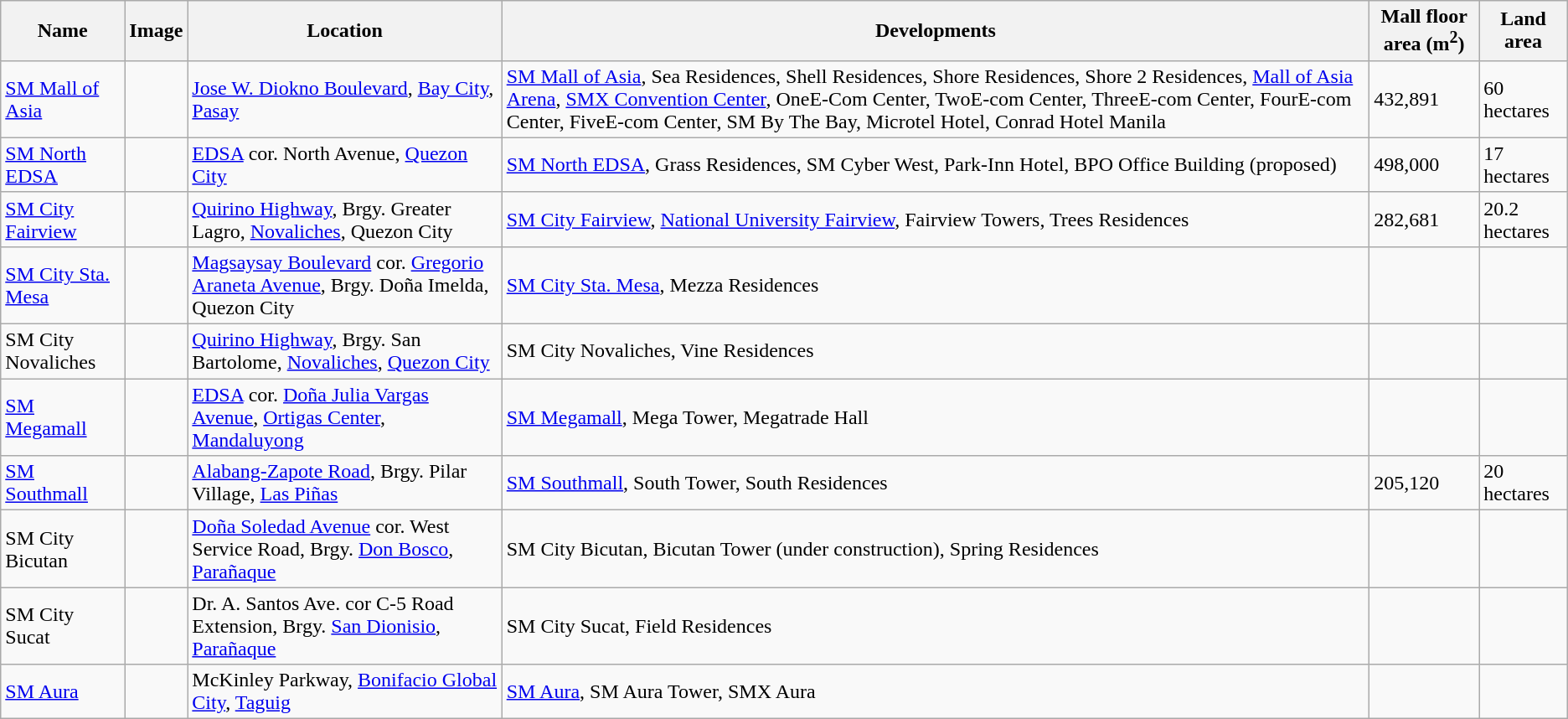<table class="wikitable sortable">
<tr>
<th>Name</th>
<th>Image</th>
<th>Location</th>
<th>Developments</th>
<th>Mall floor area (m<sup>2</sup>)</th>
<th>Land area</th>
</tr>
<tr>
<td><a href='#'>SM Mall of Asia</a></td>
<td></td>
<td><a href='#'>Jose W. Diokno Boulevard</a>, <a href='#'>Bay City</a>, <a href='#'>Pasay</a></td>
<td><a href='#'>SM Mall of Asia</a>, Sea Residences, Shell Residences, Shore Residences, Shore 2 Residences, <a href='#'>Mall of Asia Arena</a>, <a href='#'>SMX Convention Center</a>, OneE-Com Center, TwoE-com Center, ThreeE-com Center, FourE-com Center, FiveE-com Center, SM By The Bay, Microtel Hotel, Conrad Hotel Manila</td>
<td>432,891</td>
<td>60 hectares</td>
</tr>
<tr>
<td><a href='#'>SM North EDSA</a></td>
<td></td>
<td><a href='#'>EDSA</a> cor. North Avenue, <a href='#'>Quezon City</a></td>
<td><a href='#'>SM North EDSA</a>, Grass Residences, SM Cyber West, Park-Inn Hotel, BPO Office Building (proposed)</td>
<td>498,000</td>
<td>17 hectares</td>
</tr>
<tr>
<td><a href='#'>SM City Fairview</a></td>
<td></td>
<td><a href='#'>Quirino Highway</a>, Brgy. Greater Lagro, <a href='#'>Novaliches</a>, Quezon City</td>
<td><a href='#'>SM City Fairview</a>, <a href='#'>National University Fairview</a>, Fairview Towers, Trees Residences</td>
<td>282,681</td>
<td>20.2 hectares</td>
</tr>
<tr>
<td><a href='#'>SM City Sta. Mesa</a></td>
<td></td>
<td><a href='#'>Magsaysay Boulevard</a> cor. <a href='#'>Gregorio Araneta Avenue</a>, Brgy. Doña Imelda, Quezon City</td>
<td><a href='#'>SM City Sta. Mesa</a>, Mezza Residences</td>
<td></td>
<td></td>
</tr>
<tr>
<td>SM City Novaliches</td>
<td></td>
<td><a href='#'>Quirino Highway</a>, Brgy. San Bartolome, <a href='#'>Novaliches</a>, <a href='#'>Quezon City</a></td>
<td>SM City Novaliches, Vine Residences</td>
<td></td>
<td></td>
</tr>
<tr>
<td><a href='#'>SM Megamall</a></td>
<td></td>
<td><a href='#'>EDSA</a> cor. <a href='#'>Doña Julia Vargas Avenue</a>, <a href='#'>Ortigas Center</a>, <a href='#'>Mandaluyong</a></td>
<td><a href='#'>SM Megamall</a>, Mega Tower, Megatrade Hall</td>
<td></td>
<td></td>
</tr>
<tr>
<td><a href='#'>SM Southmall</a></td>
<td></td>
<td><a href='#'>Alabang-Zapote Road</a>, Brgy. Pilar Village, <a href='#'>Las Piñas</a></td>
<td><a href='#'>SM Southmall</a>, South Tower, South Residences</td>
<td>205,120</td>
<td>20 hectares</td>
</tr>
<tr>
<td>SM City Bicutan</td>
<td></td>
<td><a href='#'>Doña Soledad Avenue</a> cor. West Service Road, Brgy. <a href='#'>Don Bosco</a>, <a href='#'>Parañaque</a></td>
<td>SM City Bicutan, Bicutan Tower (under construction), Spring Residences</td>
<td></td>
<td></td>
</tr>
<tr>
<td>SM City Sucat</td>
<td></td>
<td>Dr. A. Santos Ave. cor C-5 Road Extension, Brgy. <a href='#'>San Dionisio</a>, <a href='#'>Parañaque</a></td>
<td>SM City Sucat, Field Residences</td>
<td></td>
<td></td>
</tr>
<tr>
<td><a href='#'>SM Aura</a></td>
<td></td>
<td>McKinley Parkway, <a href='#'>Bonifacio Global City</a>, <a href='#'>Taguig</a></td>
<td><a href='#'>SM Aura</a>, SM Aura Tower, SMX Aura</td>
<td></td>
<td></td>
</tr>
</table>
